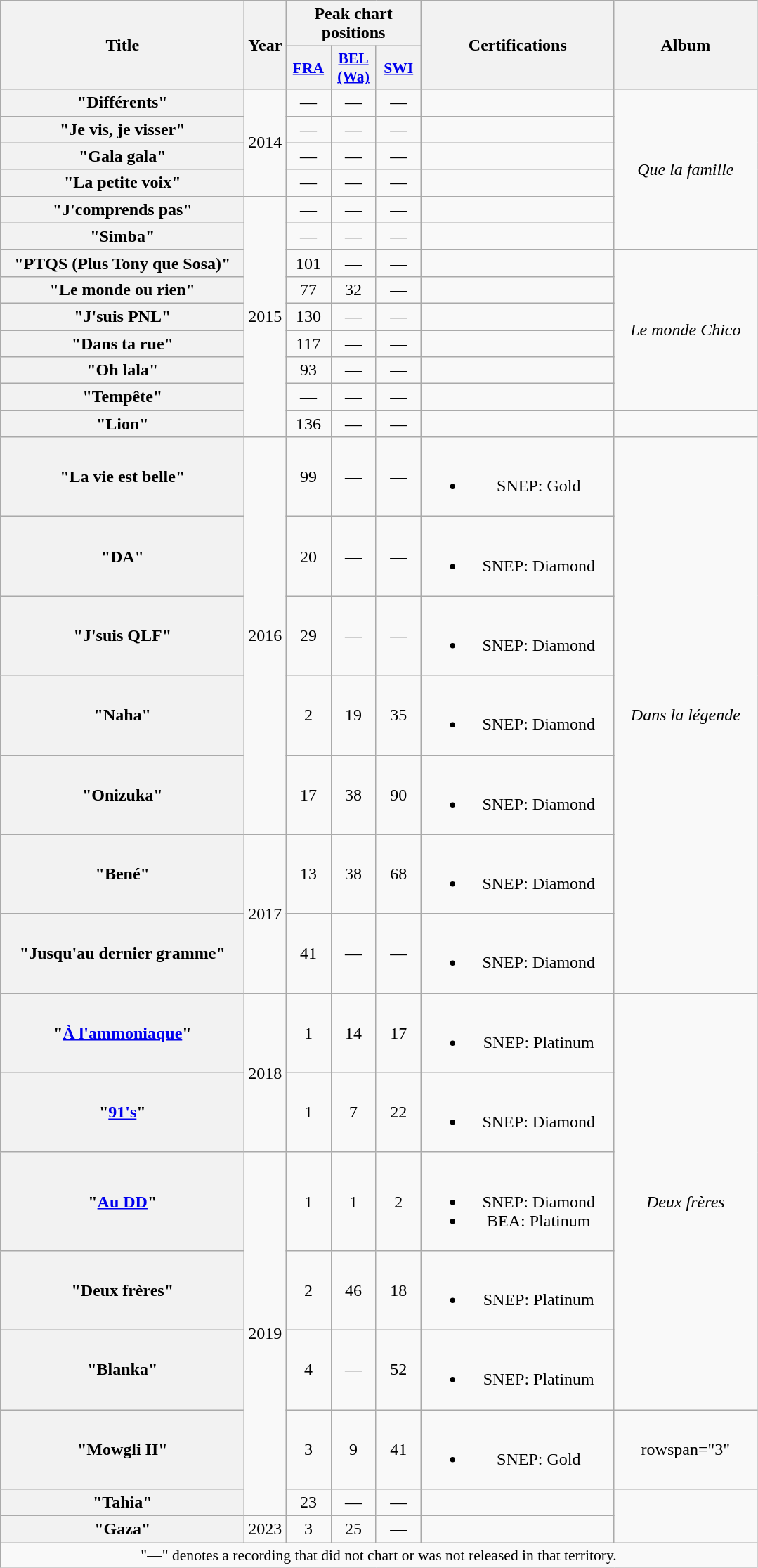<table class="wikitable plainrowheaders" style="text-align:center;">
<tr>
<th scope="col" rowspan="2" style="width:14em;">Title</th>
<th scope="col" rowspan="2" style="width:1em;">Year</th>
<th scope="col" colspan="3">Peak chart positions</th>
<th scope="col" rowspan="2" style="width:11em;">Certifications</th>
<th scope="col" rowspan="2" style="width:8em;">Album</th>
</tr>
<tr>
<th style="width:2.5em; font-size:90%"><a href='#'>FRA</a><br></th>
<th style="width:2.5em; font-size:90%"><a href='#'>BEL<br>(Wa)</a><br></th>
<th style="width:2.5em; font-size:90%"><a href='#'>SWI</a><br></th>
</tr>
<tr>
<th scope="row">"Différents"</th>
<td rowspan="4">2014</td>
<td>—</td>
<td>—</td>
<td>—</td>
<td></td>
<td rowspan="6"><em>Que la famille</em></td>
</tr>
<tr>
<th scope="row">"Je vis, je visser"</th>
<td>—</td>
<td>—</td>
<td>—</td>
<td></td>
</tr>
<tr>
<th scope="row">"Gala gala"</th>
<td>—</td>
<td>—</td>
<td>—</td>
<td></td>
</tr>
<tr>
<th scope="row">"La petite voix"</th>
<td>—</td>
<td>—</td>
<td>—</td>
<td></td>
</tr>
<tr>
<th scope="row">"J'comprends pas"</th>
<td rowspan="9">2015</td>
<td>—</td>
<td>—</td>
<td>—</td>
<td></td>
</tr>
<tr>
<th scope="row">"Simba"</th>
<td>—</td>
<td>—</td>
<td>—</td>
<td></td>
</tr>
<tr>
<th scope="row">"PTQS (Plus Tony que Sosa)"</th>
<td>101</td>
<td>—</td>
<td>—</td>
<td></td>
<td rowspan="6"><em>Le monde Chico</em></td>
</tr>
<tr>
<th scope="row">"Le monde ou rien"</th>
<td>77</td>
<td>32</td>
<td>—</td>
<td></td>
</tr>
<tr>
<th scope="row">"J'suis PNL"</th>
<td>130</td>
<td>—</td>
<td>—</td>
<td></td>
</tr>
<tr>
<th scope="row">"Dans ta rue"</th>
<td>117</td>
<td>—</td>
<td>—</td>
<td></td>
</tr>
<tr>
<th scope="row">"Oh lala"</th>
<td>93</td>
<td>—</td>
<td>—</td>
<td></td>
</tr>
<tr>
<th scope="row">"Tempête"</th>
<td>—</td>
<td>—</td>
<td>—</td>
<td></td>
</tr>
<tr>
<th scope="row">"Lion"</th>
<td>136</td>
<td>—</td>
<td>—</td>
<td></td>
<td></td>
</tr>
<tr>
<th scope="row">"La vie est belle"</th>
<td rowspan="5">2016</td>
<td>99</td>
<td>—</td>
<td>—</td>
<td><br><ul><li>SNEP: Gold</li></ul></td>
<td rowspan="7"><em>Dans la légende</em></td>
</tr>
<tr>
<th scope="row">"DA"</th>
<td>20</td>
<td>—</td>
<td>—</td>
<td><br><ul><li>SNEP: Diamond</li></ul></td>
</tr>
<tr>
<th scope="row">"J'suis QLF"</th>
<td>29</td>
<td>—</td>
<td>—</td>
<td><br><ul><li>SNEP: Diamond</li></ul></td>
</tr>
<tr>
<th scope="row">"Naha"</th>
<td>2</td>
<td>19</td>
<td>35</td>
<td><br><ul><li>SNEP: Diamond</li></ul></td>
</tr>
<tr>
<th scope="row">"Onizuka"</th>
<td>17</td>
<td>38</td>
<td>90</td>
<td><br><ul><li>SNEP: Diamond</li></ul></td>
</tr>
<tr>
<th scope="row">"Bené"</th>
<td rowspan="2">2017</td>
<td>13</td>
<td>38</td>
<td>68</td>
<td><br><ul><li>SNEP: Diamond</li></ul></td>
</tr>
<tr>
<th scope="row">"Jusqu'au dernier gramme"</th>
<td>41</td>
<td>—</td>
<td>—</td>
<td><br><ul><li>SNEP: Diamond</li></ul></td>
</tr>
<tr>
<th scope="row">"<a href='#'>À l'ammoniaque</a>"</th>
<td rowspan="2">2018</td>
<td>1</td>
<td>14</td>
<td>17</td>
<td><br><ul><li>SNEP: Platinum</li></ul></td>
<td rowspan="5"><em>Deux frères</em></td>
</tr>
<tr>
<th scope="row">"<a href='#'>91's</a>"</th>
<td>1</td>
<td>7</td>
<td>22</td>
<td><br><ul><li>SNEP: Diamond</li></ul></td>
</tr>
<tr>
<th scope="row">"<a href='#'>Au DD</a>"</th>
<td rowspan="5">2019</td>
<td>1</td>
<td>1</td>
<td>2</td>
<td><br><ul><li>SNEP: Diamond</li><li>BEA: Platinum</li></ul></td>
</tr>
<tr>
<th scope="row">"Deux frères"</th>
<td>2</td>
<td>46</td>
<td>18</td>
<td><br><ul><li>SNEP: Platinum</li></ul></td>
</tr>
<tr>
<th scope="row">"Blanka"</th>
<td>4</td>
<td>—</td>
<td>52</td>
<td><br><ul><li>SNEP: Platinum</li></ul></td>
</tr>
<tr>
<th scope="row">"Mowgli II"</th>
<td>3</td>
<td>9</td>
<td>41</td>
<td><br><ul><li>SNEP: Gold</li></ul></td>
<td>rowspan="3" </td>
</tr>
<tr>
<th scope="row">"Tahia"</th>
<td>23</td>
<td>—</td>
<td>—</td>
<td></td>
</tr>
<tr>
<th scope="row">"Gaza"<br></th>
<td>2023</td>
<td>3</td>
<td>25</td>
<td>—</td>
<td></td>
</tr>
<tr>
<td colspan="14" style="font-size:90%">"—" denotes a recording that did not chart or was not released in that territory.</td>
</tr>
</table>
